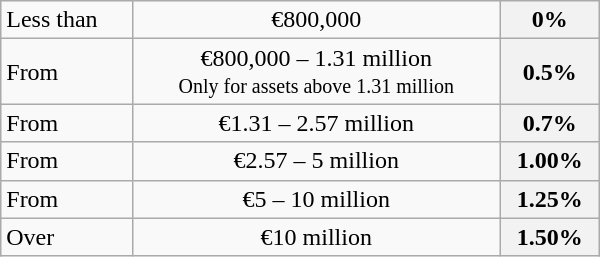<table class="wikitable" style="float:left; width:400px"; title:"2008">
<tr ---->
<td>Less than</td>
<td align="center">€800,000</td>
<th align="left">0%</th>
</tr>
<tr ---->
<td>From</td>
<td align="center">€800,000 – 1.31 million<br><small>Only for assets above 1.31 million</small></td>
<th align="left">0.5%</th>
</tr>
<tr ---->
<td>From</td>
<td align="center">€1.31 – 2.57 million</td>
<th align="left">0.7%</th>
</tr>
<tr ---->
<td>From</td>
<td align="center">€2.57 – 5 million</td>
<th align="left">1.00%</th>
</tr>
<tr ---->
<td>From</td>
<td align="center">€5 – 10 million</td>
<th align="left">1.25%</th>
</tr>
<tr ---->
<td>Over</td>
<td align="center">€10 million</td>
<th align="left">1.50%</th>
</tr>
</table>
